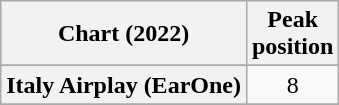<table class="wikitable sortable plainrowheaders" style="text-align:center;">
<tr>
<th>Chart (2022)</th>
<th>Peak<br>position</th>
</tr>
<tr>
</tr>
<tr>
<th scope="row">Italy Airplay (EarOne)</th>
<td>8</td>
</tr>
<tr>
</tr>
</table>
